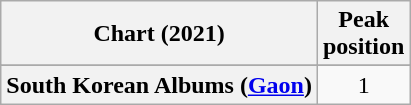<table class="wikitable sortable plainrowheaders" style="text-align:center">
<tr>
<th scope="col">Chart (2021)</th>
<th scope="col">Peak<br>position</th>
</tr>
<tr>
</tr>
<tr>
<th scope="row">South Korean Albums (<a href='#'>Gaon</a>)</th>
<td>1</td>
</tr>
</table>
